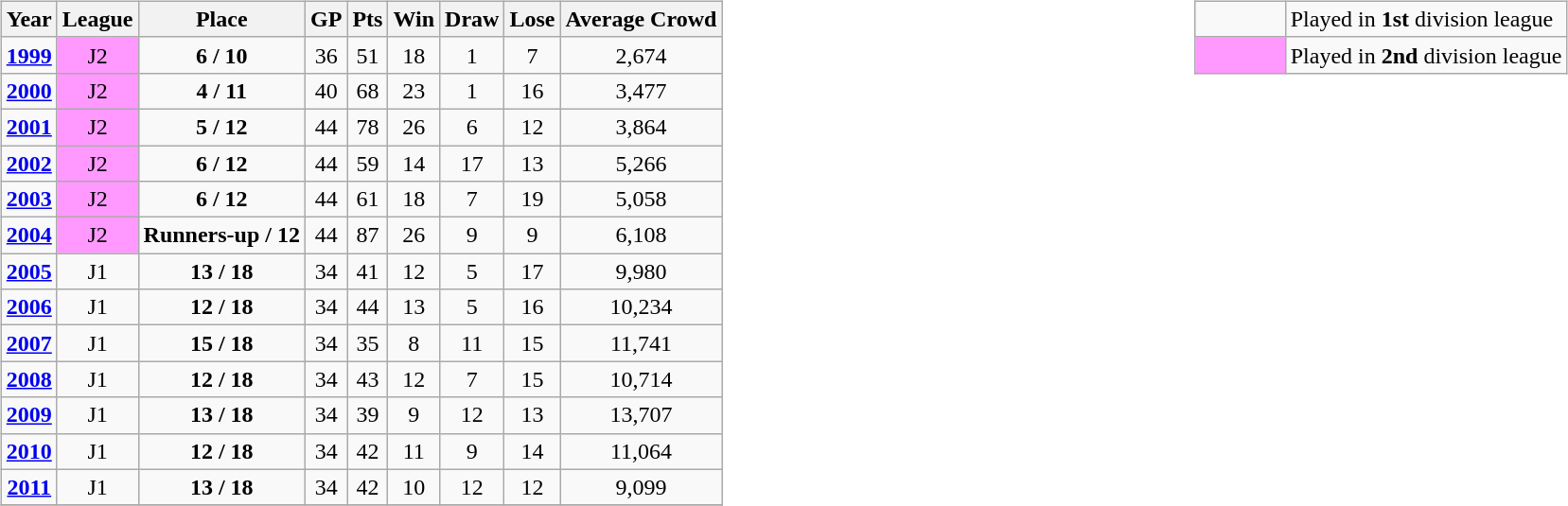<table width=100%>
<tr>
<td><br><table class="wikitable" style="text-align: center;">
<tr>
<th>Year</th>
<th>League</th>
<th>Place</th>
<th>GP</th>
<th>Pts</th>
<th>Win</th>
<th>Draw</th>
<th>Lose</th>
<th>Average Crowd</th>
</tr>
<tr>
<td><strong><a href='#'>1999</a></strong></td>
<td bgcolor="FF99FF">J2</td>
<td><strong>6 / 10</strong></td>
<td>36</td>
<td>51</td>
<td>18</td>
<td>1</td>
<td>7</td>
<td>2,674</td>
</tr>
<tr>
<td><strong><a href='#'>2000</a></strong></td>
<td bgcolor="FF99FF">J2</td>
<td><strong>4 / 11</strong></td>
<td>40</td>
<td>68</td>
<td>23</td>
<td>1</td>
<td>16</td>
<td>3,477</td>
</tr>
<tr>
<td><strong><a href='#'>2001</a></strong></td>
<td bgcolor="FF99FF">J2</td>
<td><strong>5 / 12</strong></td>
<td>44</td>
<td>78</td>
<td>26</td>
<td>6</td>
<td>12</td>
<td>3,864</td>
</tr>
<tr>
<td><strong><a href='#'>2002</a></strong></td>
<td bgcolor="FF99FF">J2</td>
<td><strong>6 / 12</strong></td>
<td>44</td>
<td>59</td>
<td>14</td>
<td>17</td>
<td>13</td>
<td>5,266</td>
</tr>
<tr>
<td><strong><a href='#'>2003</a></strong></td>
<td bgcolor="FF99FF">J2</td>
<td><strong>6 / 12</strong></td>
<td>44</td>
<td>61</td>
<td>18</td>
<td>7</td>
<td>19</td>
<td>5,058</td>
</tr>
<tr>
<td><strong><a href='#'>2004</a></strong></td>
<td bgcolor="FF99FF">J2</td>
<td><strong>Runners-up / 12</strong></td>
<td>44</td>
<td>87</td>
<td>26</td>
<td>9</td>
<td>9</td>
<td>6,108</td>
</tr>
<tr>
<td><strong><a href='#'>2005</a></strong></td>
<td>J1</td>
<td><strong>13 / 18</strong></td>
<td>34</td>
<td>41</td>
<td>12</td>
<td>5</td>
<td>17</td>
<td>9,980</td>
</tr>
<tr>
<td><strong><a href='#'>2006</a></strong></td>
<td>J1</td>
<td><strong>12 / 18</strong></td>
<td>34</td>
<td>44</td>
<td>13</td>
<td>5</td>
<td>16</td>
<td>10,234</td>
</tr>
<tr>
<td><strong><a href='#'>2007</a></strong></td>
<td>J1</td>
<td><strong>15 / 18</strong></td>
<td>34</td>
<td>35</td>
<td>8</td>
<td>11</td>
<td>15</td>
<td>11,741</td>
</tr>
<tr>
<td><strong><a href='#'>2008</a></strong></td>
<td>J1</td>
<td><strong>12 / 18</strong></td>
<td>34</td>
<td>43</td>
<td>12</td>
<td>7</td>
<td>15</td>
<td>10,714</td>
</tr>
<tr>
<td><strong><a href='#'>2009</a></strong></td>
<td>J1</td>
<td><strong>13 / 18</strong></td>
<td>34</td>
<td>39</td>
<td>9</td>
<td>12</td>
<td>13</td>
<td>13,707</td>
</tr>
<tr>
<td><strong><a href='#'>2010</a></strong></td>
<td>J1</td>
<td><strong>12 / 18</strong></td>
<td>34</td>
<td>42</td>
<td>11</td>
<td>9</td>
<td>14</td>
<td>11,064</td>
</tr>
<tr>
<td><strong><a href='#'>2011</a></strong></td>
<td>J1</td>
<td><strong>13 / 18</strong></td>
<td>34</td>
<td>42</td>
<td>10</td>
<td>12</td>
<td>12</td>
<td>9,099</td>
</tr>
<tr>
</tr>
</table>
</td>
<td width="50"> </td>
<td valign="top"><br><table class="wikitable">
<tr>
<td>              </td>
<td>Played in <strong>1st</strong> division league</td>
</tr>
<tr>
<td style="background: #FF99FF;">              </td>
<td>Played in <strong>2nd</strong> division league</td>
</tr>
</table>
</td>
</tr>
</table>
